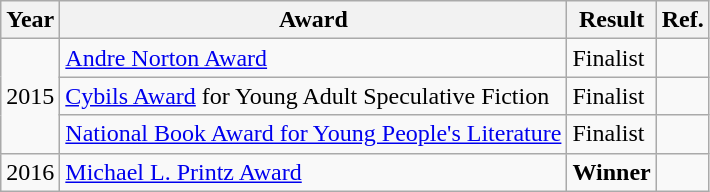<table class="wikitable sortable mw-collapsible">
<tr>
<th>Year</th>
<th>Award</th>
<th>Result</th>
<th>Ref.</th>
</tr>
<tr>
<td rowspan="3">2015</td>
<td><a href='#'>Andre Norton Award</a></td>
<td>Finalist</td>
<td></td>
</tr>
<tr>
<td><a href='#'>Cybils Award</a> for Young Adult Speculative Fiction</td>
<td>Finalist</td>
<td></td>
</tr>
<tr>
<td><a href='#'>National Book Award for Young People's Literature</a></td>
<td>Finalist</td>
<td></td>
</tr>
<tr>
<td>2016</td>
<td><a href='#'>Michael L. Printz Award</a></td>
<td><strong>Winner</strong></td>
<td></td>
</tr>
</table>
